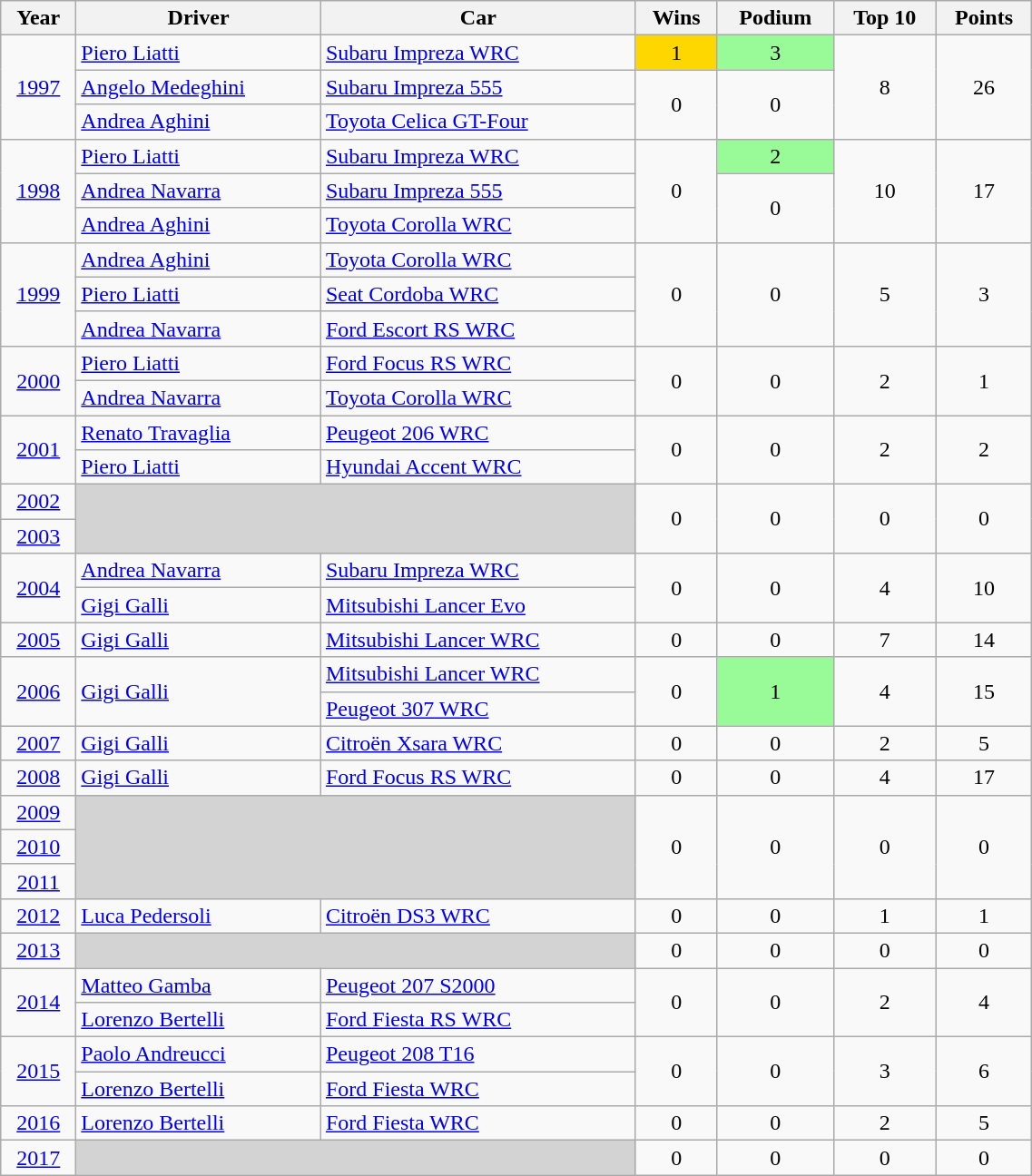<table class="wikitable" width=60% style="font-size:100%; text-align:center;">
<tr>
<th>Year</th>
<th>Driver</th>
<th>Car</th>
<th>Wins</th>
<th>Podium</th>
<th>Top 10</th>
<th>Points</th>
</tr>
<tr>
<td rowspan=3><a href='#'>1997</a></td>
<td align=left><a href='#'>Piero Liatti</a></td>
<td align=left><a href='#'>Subaru Impreza WRC</a></td>
<td bgcolor=gold>1</td>
<td bgcolor=palegreen>3</td>
<td rowspan=3>8</td>
<td rowspan=3>26</td>
</tr>
<tr>
<td align=left><a href='#'>Angelo Medeghini</a></td>
<td align=left><a href='#'>Subaru Impreza 555</a></td>
<td rowspan=2>0</td>
<td rowspan=2>0</td>
</tr>
<tr>
<td align=left><a href='#'>Andrea Aghini</a></td>
<td align=left><a href='#'>Toyota Celica GT-Four</a></td>
</tr>
<tr>
<td rowspan=3><a href='#'>1998</a></td>
<td align=left><a href='#'>Piero Liatti</a></td>
<td align=left><a href='#'>Subaru Impreza WRC</a></td>
<td rowspan=3>0</td>
<td bgcolor=palegreen>2</td>
<td rowspan=3>10</td>
<td rowspan=3>17</td>
</tr>
<tr>
<td align=left><a href='#'>Andrea Navarra</a></td>
<td align=left><a href='#'>Subaru Impreza 555</a></td>
<td rowspan=2>0</td>
</tr>
<tr>
<td align=left><a href='#'>Andrea Aghini</a></td>
<td align=left><a href='#'>Toyota Corolla WRC</a></td>
</tr>
<tr>
<td rowspan=3><a href='#'>1999</a></td>
<td align=left><a href='#'>Andrea Aghini</a></td>
<td align=left><a href='#'>Toyota Corolla WRC</a></td>
<td rowspan=3>0</td>
<td rowspan=3>0</td>
<td rowspan=3>5</td>
<td rowspan=3>3</td>
</tr>
<tr>
<td align=left><a href='#'>Piero Liatti</a></td>
<td align=left><a href='#'>Seat Cordoba WRC</a></td>
</tr>
<tr>
<td align=left><a href='#'>Andrea Navarra</a></td>
<td align=left><a href='#'>Ford Escort RS WRC</a></td>
</tr>
<tr>
<td rowspan=2><a href='#'>2000</a></td>
<td align=left><a href='#'>Piero Liatti</a></td>
<td align=left><a href='#'>Ford Focus RS WRC</a></td>
<td rowspan=2>0</td>
<td rowspan=2>0</td>
<td rowspan=2>2</td>
<td rowspan=2>1</td>
</tr>
<tr>
<td align=left><a href='#'>Andrea Navarra</a></td>
<td align=left><a href='#'>Toyota Corolla WRC</a></td>
</tr>
<tr>
<td rowspan=2><a href='#'>2001</a></td>
<td align=left><a href='#'>Renato Travaglia</a></td>
<td align=left><a href='#'>Peugeot 206 WRC</a></td>
<td rowspan=2>0</td>
<td rowspan=2>0</td>
<td rowspan=2>2</td>
<td rowspan=2>2</td>
</tr>
<tr>
<td align=left><a href='#'>Piero Liatti</a></td>
<td align=left><a href='#'>Hyundai Accent WRC</a></td>
</tr>
<tr>
<td><a href='#'>2002</a></td>
<td bgcolor=lightgrey colspan=2 rowspan=2></td>
<td rowspan=2>0</td>
<td rowspan=2>0</td>
<td rowspan=2>0</td>
<td rowspan=2>0</td>
</tr>
<tr>
<td><a href='#'>2003</a></td>
</tr>
<tr>
<td rowspan=2><a href='#'>2004</a></td>
<td align=left><a href='#'>Andrea Navarra</a></td>
<td align=left><a href='#'>Subaru Impreza WRC</a></td>
<td rowspan=2>0</td>
<td rowspan=2>0</td>
<td rowspan=2>4</td>
<td rowspan=2>10</td>
</tr>
<tr>
<td align=left><a href='#'>Gigi Galli</a></td>
<td align=left><a href='#'>Mitsubishi Lancer Evo</a></td>
</tr>
<tr>
<td><a href='#'>2005</a></td>
<td align=left><a href='#'>Gigi Galli</a></td>
<td align=left><a href='#'>Mitsubishi Lancer WRC</a></td>
<td>0</td>
<td>0</td>
<td>7</td>
<td>14</td>
</tr>
<tr>
<td rowspan=2><a href='#'>2006</a></td>
<td rowspan=2 align=left><a href='#'>Gigi Galli</a></td>
<td align=left><a href='#'>Mitsubishi Lancer WRC</a></td>
<td rowspan=2>0</td>
<td bgcolor=palegreen rowspan=2>1</td>
<td rowspan=2>4</td>
<td rowspan=2>15</td>
</tr>
<tr>
<td align=left><a href='#'>Peugeot 307 WRC</a></td>
</tr>
<tr>
<td><a href='#'>2007</a></td>
<td align=left><a href='#'>Gigi Galli</a></td>
<td align=left><a href='#'>Citroën Xsara WRC</a></td>
<td>0</td>
<td>0</td>
<td>2</td>
<td>5</td>
</tr>
<tr>
<td><a href='#'>2008</a></td>
<td align=left><a href='#'>Gigi Galli</a></td>
<td align=left><a href='#'>Ford Focus RS WRC</a></td>
<td>0</td>
<td>0</td>
<td>4</td>
<td>17</td>
</tr>
<tr>
<td><a href='#'>2009</a></td>
<td bgcolor=lightgrey colspan=2 rowspan=3></td>
<td rowspan=3>0</td>
<td rowspan=3>0</td>
<td rowspan=3>0</td>
<td rowspan=3>0</td>
</tr>
<tr>
<td><a href='#'>2010</a></td>
</tr>
<tr>
<td><a href='#'>2011</a></td>
</tr>
<tr>
<td><a href='#'>2012</a></td>
<td align=left><a href='#'>Luca Pedersoli</a></td>
<td align=left><a href='#'>Citroën DS3 WRC</a></td>
<td>0</td>
<td>0</td>
<td>1</td>
<td>1</td>
</tr>
<tr>
<td><a href='#'>2013</a></td>
<td bgcolor=lightgrey colspan=2></td>
<td>0</td>
<td>0</td>
<td>0</td>
<td>0</td>
</tr>
<tr>
<td rowspan=2><a href='#'>2014</a></td>
<td align=left><a href='#'>Matteo Gamba</a></td>
<td align=left><a href='#'>Peugeot 207 S2000</a></td>
<td rowspan=2>0</td>
<td rowspan=2>0</td>
<td rowspan=2>2</td>
<td rowspan=2>4</td>
</tr>
<tr>
<td align=left><a href='#'>Lorenzo Bertelli</a></td>
<td align=left><a href='#'>Ford Fiesta RS WRC</a></td>
</tr>
<tr>
<td rowspan=2><a href='#'>2015</a></td>
<td align=left><a href='#'>Paolo Andreucci</a></td>
<td align=left><a href='#'>Peugeot 208 T16</a></td>
<td rowspan=2>0</td>
<td rowspan=2>0</td>
<td rowspan=2>3</td>
<td rowspan=2>6</td>
</tr>
<tr>
<td align=left><a href='#'>Lorenzo Bertelli</a></td>
<td align=left><a href='#'>Ford Fiesta WRC</a></td>
</tr>
<tr>
<td><a href='#'>2016</a></td>
<td align=left><a href='#'>Lorenzo Bertelli</a></td>
<td align=left><a href='#'>Ford Fiesta WRC</a></td>
<td>0</td>
<td>0</td>
<td>2</td>
<td>5</td>
</tr>
<tr>
<td><a href='#'>2017</a></td>
<td bgcolor=lightgrey colspan=2></td>
<td>0</td>
<td>0</td>
<td>0</td>
<td>0</td>
</tr>
</table>
